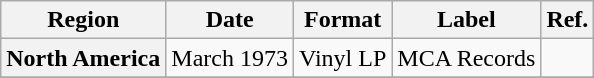<table class="wikitable plainrowheaders">
<tr>
<th scope="col">Region</th>
<th scope="col">Date</th>
<th scope="col">Format</th>
<th scope="col">Label</th>
<th scope="col">Ref.</th>
</tr>
<tr>
<th scope="row">North America</th>
<td>March 1973</td>
<td>Vinyl LP</td>
<td>MCA Records</td>
<td></td>
</tr>
<tr>
</tr>
</table>
